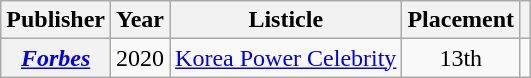<table class="wikitable plainrowheaders sortable" style="margin-right: 0;">
<tr>
<th scope="col">Publisher</th>
<th scope="col">Year</th>
<th scope="col">Listicle</th>
<th scope="col">Placement</th>
<th scope="col" class="unsortable"></th>
</tr>
<tr>
<th scope="row"><em><a href='#'>Forbes</a></em></th>
<td>2020</td>
<td><a href='#'>Korea Power Celebrity</a></td>
<td style="text-align:center;">13th</td>
<td style="text-align:center;"></td>
</tr>
</table>
